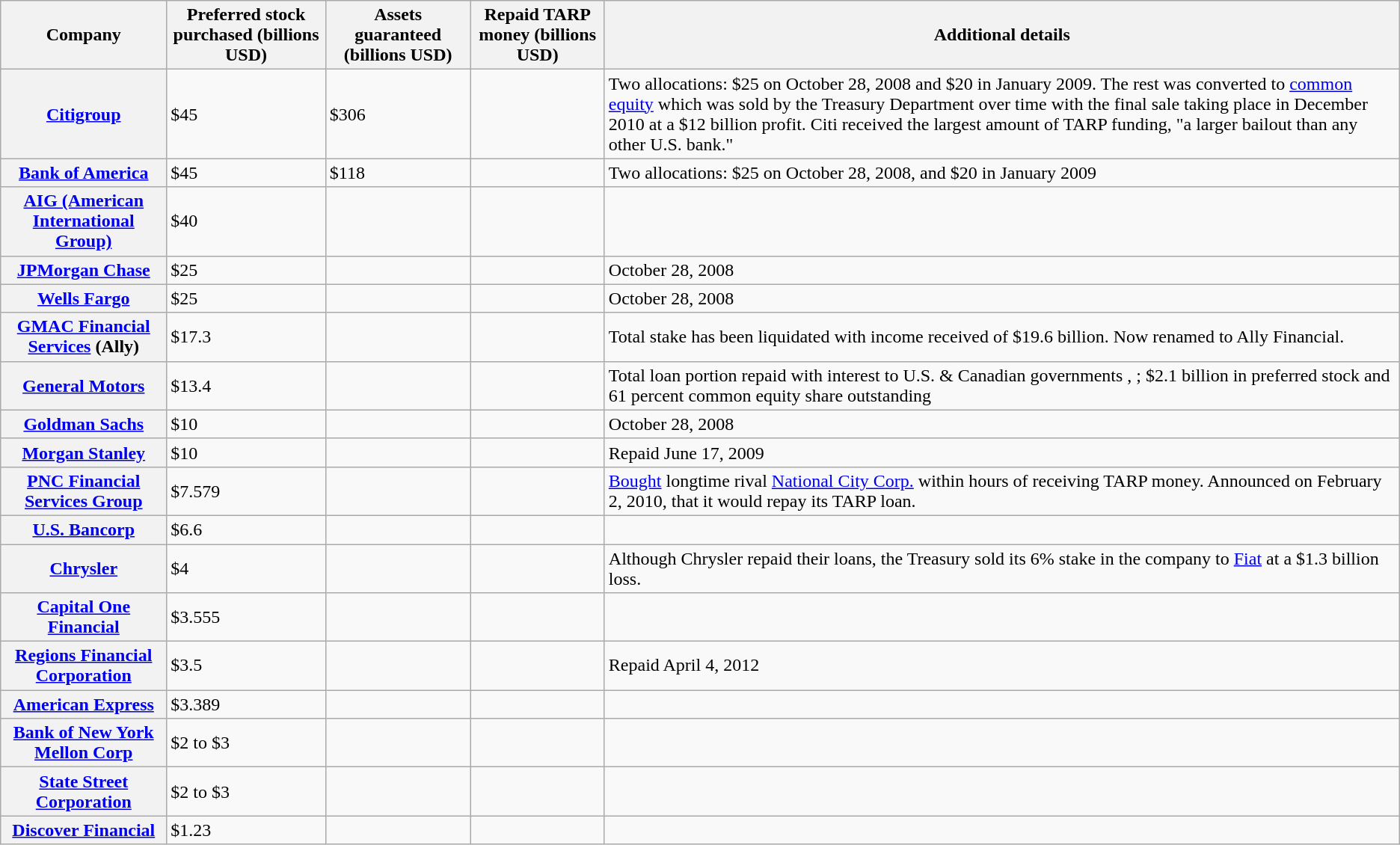<table class="wikitable sortable plainrowheaders sort-under-center sticky-header">
<tr>
<th scope="col">Company</th>
<th scope="col">Preferred stock purchased (billions USD)</th>
<th scope="col">Assets guaranteed (billions USD)</th>
<th scope="col">Repaid TARP money (billions USD)</th>
<th scope="col" class="unsortable">Additional details</th>
</tr>
<tr>
<th scope="row"><a href='#'>Citigroup</a></th>
<td>$45</td>
<td>$306</td>
<td></td>
<td>Two allocations: $25 on October 28, 2008 and $20 in January 2009. The rest was converted to <a href='#'>common equity</a> which was sold by the Treasury Department over time with the final sale taking place in December 2010 at a $12 billion profit. Citi received the largest amount of TARP funding, "a larger bailout than any other U.S. bank."</td>
</tr>
<tr>
<th scope="row"><a href='#'>Bank of America</a></th>
<td>$45</td>
<td>$118</td>
<td></td>
<td>Two allocations: $25 on October 28, 2008, and $20 in January 2009</td>
</tr>
<tr>
<th scope="row"><a href='#'>AIG (American International Group)</a></th>
<td>$40</td>
<td></td>
<td></td>
<td></td>
</tr>
<tr>
<th scope="row"><a href='#'>JPMorgan Chase</a></th>
<td>$25</td>
<td></td>
<td></td>
<td>October 28, 2008</td>
</tr>
<tr>
<th scope="row"><a href='#'>Wells Fargo</a></th>
<td>$25</td>
<td></td>
<td></td>
<td>October 28, 2008</td>
</tr>
<tr>
<th scope="row"><a href='#'>GMAC Financial Services</a> (Ally)</th>
<td>$17.3</td>
<td></td>
<td></td>
<td>Total stake has been liquidated with income received of $19.6 billion. Now renamed to Ally Financial.</td>
</tr>
<tr>
<th scope="row"><a href='#'>General Motors</a></th>
<td>$13.4</td>
<td></td>
<td></td>
<td>Total loan portion repaid with interest to U.S. & Canadian governments , ; $2.1 billion in preferred stock and 61 percent common equity share outstanding</td>
</tr>
<tr>
<th scope="row"><a href='#'>Goldman Sachs</a></th>
<td>$10</td>
<td></td>
<td></td>
<td>October 28, 2008</td>
</tr>
<tr>
<th scope="row"><a href='#'>Morgan Stanley</a></th>
<td>$10</td>
<td></td>
<td></td>
<td>Repaid June 17, 2009</td>
</tr>
<tr>
<th scope="row"><a href='#'>PNC Financial Services Group</a></th>
<td>$7.579</td>
<td></td>
<td></td>
<td><a href='#'>Bought</a> longtime rival <a href='#'>National City Corp.</a> within hours of receiving TARP money. Announced on February 2, 2010, that it would repay its TARP loan.</td>
</tr>
<tr>
<th scope="row"><a href='#'>U.S. Bancorp</a></th>
<td>$6.6</td>
<td></td>
<td></td>
<td></td>
</tr>
<tr>
<th scope="row"><a href='#'>Chrysler</a></th>
<td>$4</td>
<td></td>
<td></td>
<td>Although Chrysler repaid their loans, the Treasury sold its 6% stake in the company to <a href='#'>Fiat</a> at a $1.3 billion loss.</td>
</tr>
<tr>
<th scope="row"><a href='#'>Capital One Financial</a></th>
<td>$3.555</td>
<td></td>
<td></td>
<td></td>
</tr>
<tr>
<th scope="row"><a href='#'>Regions Financial Corporation</a></th>
<td>$3.5</td>
<td></td>
<td></td>
<td>Repaid April 4, 2012</td>
</tr>
<tr>
<th scope="row"><a href='#'>American Express</a></th>
<td>$3.389</td>
<td></td>
<td></td>
<td></td>
</tr>
<tr>
<th scope="row"><a href='#'>Bank of New York Mellon Corp</a></th>
<td>$2 to $3</td>
<td></td>
<td></td>
<td></td>
</tr>
<tr>
<th scope="row"><a href='#'>State Street Corporation</a></th>
<td>$2 to $3</td>
<td></td>
<td></td>
<td></td>
</tr>
<tr>
<th scope="row"><a href='#'>Discover Financial</a></th>
<td>$1.23</td>
<td></td>
<td></td>
<td></td>
</tr>
</table>
